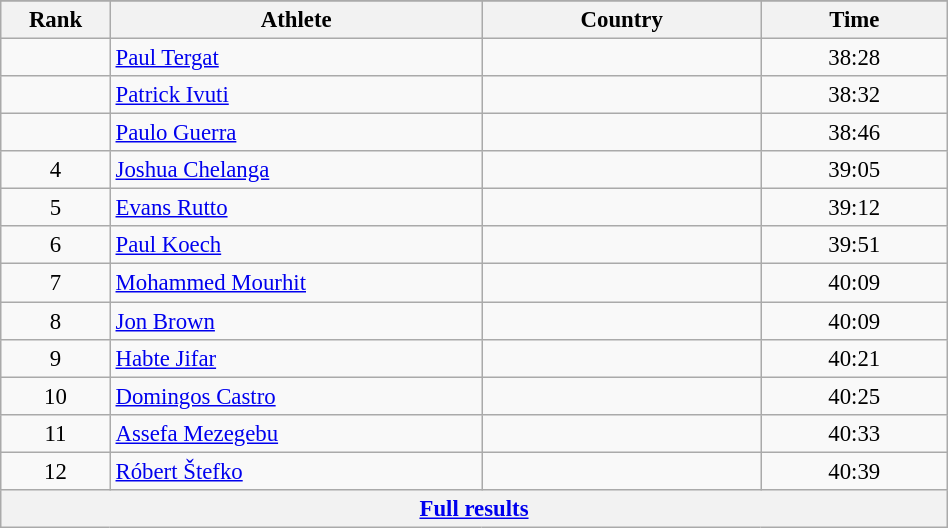<table class="wikitable sortable" style=" text-align:center; font-size:95%;" width="50%">
<tr>
</tr>
<tr>
<th width=5%>Rank</th>
<th width=20%>Athlete</th>
<th width=15%>Country</th>
<th width=10%>Time</th>
</tr>
<tr>
<td align=center></td>
<td align=left><a href='#'>Paul Tergat</a></td>
<td align=left></td>
<td>38:28</td>
</tr>
<tr>
<td align=center></td>
<td align=left><a href='#'>Patrick Ivuti</a></td>
<td align=left></td>
<td>38:32</td>
</tr>
<tr>
<td align=center></td>
<td align=left><a href='#'>Paulo Guerra</a></td>
<td align=left></td>
<td>38:46</td>
</tr>
<tr>
<td align=center>4</td>
<td align=left><a href='#'>Joshua Chelanga</a></td>
<td align=left></td>
<td>39:05</td>
</tr>
<tr>
<td align=center>5</td>
<td align=left><a href='#'>Evans Rutto</a></td>
<td align=left></td>
<td>39:12</td>
</tr>
<tr>
<td align=center>6</td>
<td align=left><a href='#'>Paul Koech</a></td>
<td align=left></td>
<td>39:51</td>
</tr>
<tr>
<td align=center>7</td>
<td align=left><a href='#'>Mohammed Mourhit</a></td>
<td align=left></td>
<td>40:09</td>
</tr>
<tr>
<td align=center>8</td>
<td align=left><a href='#'>Jon Brown</a></td>
<td align=left></td>
<td>40:09</td>
</tr>
<tr>
<td align=center>9</td>
<td align=left><a href='#'>Habte Jifar</a></td>
<td align=left></td>
<td>40:21</td>
</tr>
<tr>
<td align=center>10</td>
<td align=left><a href='#'>Domingos Castro</a></td>
<td align=left></td>
<td>40:25</td>
</tr>
<tr>
<td align=center>11</td>
<td align=left><a href='#'>Assefa Mezegebu</a></td>
<td align=left></td>
<td>40:33</td>
</tr>
<tr>
<td align=center>12</td>
<td align=left><a href='#'>Róbert Štefko</a></td>
<td align=left></td>
<td>40:39</td>
</tr>
<tr class="sortbottom">
<th colspan=4 align=center><a href='#'>Full results</a></th>
</tr>
</table>
